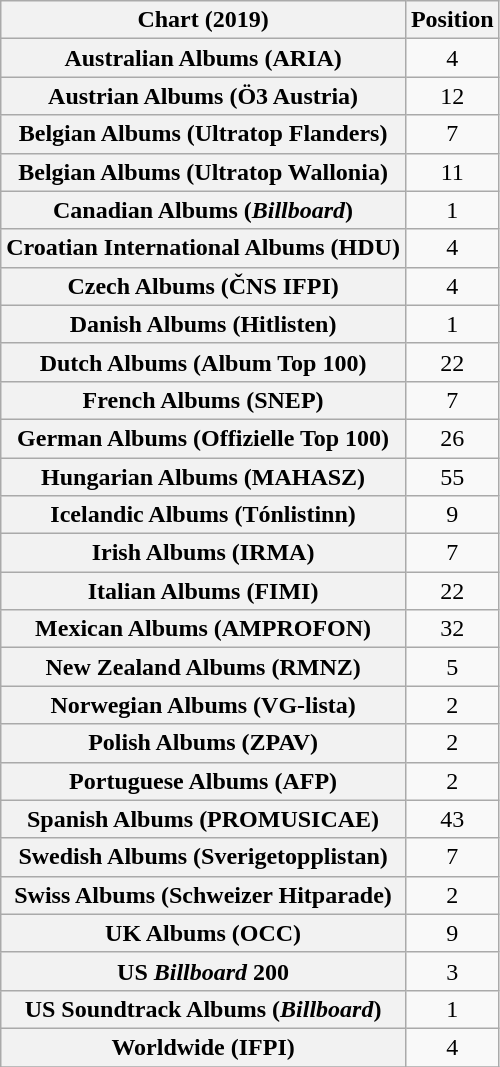<table class="wikitable sortable plainrowheaders" style="text-align:center">
<tr>
<th scope="col">Chart (2019)</th>
<th scope="col">Position</th>
</tr>
<tr>
<th scope="row">Australian Albums (ARIA)</th>
<td>4</td>
</tr>
<tr>
<th scope="row">Austrian Albums (Ö3 Austria)</th>
<td>12</td>
</tr>
<tr>
<th scope="row">Belgian Albums (Ultratop Flanders)</th>
<td>7</td>
</tr>
<tr>
<th scope="row">Belgian Albums (Ultratop Wallonia)</th>
<td>11</td>
</tr>
<tr>
<th scope="row">Canadian Albums (<em>Billboard</em>)</th>
<td>1</td>
</tr>
<tr>
<th scope="row">Croatian International Albums (HDU)</th>
<td>4</td>
</tr>
<tr>
<th scope="row">Czech Albums (ČNS IFPI)</th>
<td>4</td>
</tr>
<tr>
<th scope="row">Danish Albums (Hitlisten)</th>
<td>1</td>
</tr>
<tr>
<th scope="row">Dutch Albums (Album Top 100)</th>
<td>22</td>
</tr>
<tr>
<th scope="row">French Albums (SNEP)</th>
<td>7</td>
</tr>
<tr>
<th scope="row">German Albums (Offizielle Top 100)</th>
<td>26</td>
</tr>
<tr>
<th scope="row">Hungarian Albums (MAHASZ)</th>
<td>55</td>
</tr>
<tr>
<th scope="row">Icelandic Albums (Tónlistinn)</th>
<td>9</td>
</tr>
<tr>
<th scope="row">Irish Albums (IRMA)</th>
<td>7</td>
</tr>
<tr>
<th scope="row">Italian Albums (FIMI)</th>
<td>22</td>
</tr>
<tr>
<th scope="row">Mexican Albums (AMPROFON)</th>
<td>32</td>
</tr>
<tr>
<th scope="row">New Zealand Albums (RMNZ)</th>
<td>5</td>
</tr>
<tr>
<th scope="row">Norwegian Albums (VG-lista)</th>
<td>2</td>
</tr>
<tr>
<th scope="row">Polish Albums (ZPAV)</th>
<td>2</td>
</tr>
<tr>
<th scope="row">Portuguese Albums (AFP)</th>
<td>2</td>
</tr>
<tr>
<th scope="row">Spanish Albums (PROMUSICAE)</th>
<td>43</td>
</tr>
<tr>
<th scope="row">Swedish Albums (Sverigetopplistan)</th>
<td>7</td>
</tr>
<tr>
<th scope="row">Swiss Albums (Schweizer Hitparade)</th>
<td>2</td>
</tr>
<tr>
<th scope="row">UK Albums (OCC)</th>
<td>9</td>
</tr>
<tr>
<th scope="row">US <em>Billboard</em> 200</th>
<td>3</td>
</tr>
<tr>
<th scope="row">US Soundtrack Albums (<em>Billboard</em>)</th>
<td>1</td>
</tr>
<tr>
<th scope="row">Worldwide (IFPI)</th>
<td>4</td>
</tr>
<tr>
</tr>
</table>
